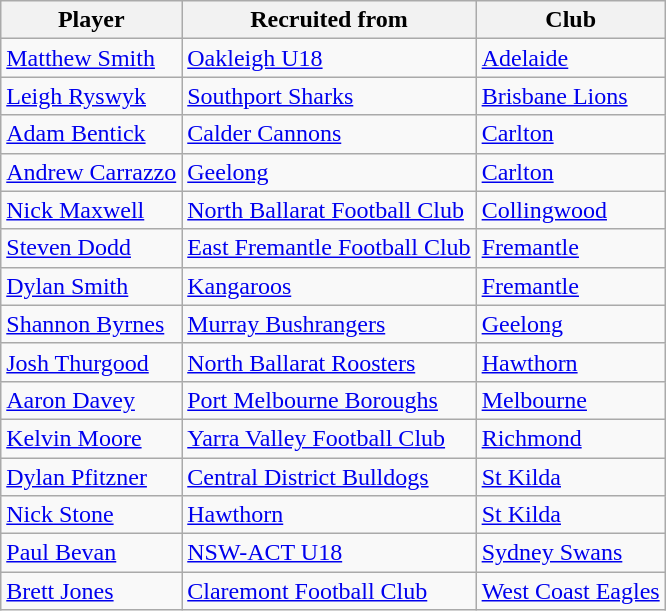<table class="wikitable sortable">
<tr>
<th>Player</th>
<th>Recruited from</th>
<th>Club</th>
</tr>
<tr>
<td><a href='#'>Matthew Smith</a></td>
<td><a href='#'>Oakleigh U18</a></td>
<td><a href='#'>Adelaide</a></td>
</tr>
<tr>
<td><a href='#'>Leigh Ryswyk</a></td>
<td><a href='#'>Southport Sharks</a></td>
<td><a href='#'>Brisbane Lions</a></td>
</tr>
<tr>
<td><a href='#'>Adam Bentick</a></td>
<td><a href='#'>Calder Cannons</a></td>
<td><a href='#'>Carlton</a></td>
</tr>
<tr>
<td><a href='#'>Andrew Carrazzo</a></td>
<td><a href='#'>Geelong</a></td>
<td><a href='#'>Carlton</a></td>
</tr>
<tr>
<td><a href='#'>Nick Maxwell</a></td>
<td><a href='#'>North Ballarat Football Club</a></td>
<td><a href='#'>Collingwood</a></td>
</tr>
<tr>
<td><a href='#'>Steven Dodd</a></td>
<td><a href='#'>East Fremantle Football Club</a></td>
<td><a href='#'>Fremantle</a></td>
</tr>
<tr>
<td><a href='#'>Dylan Smith</a></td>
<td><a href='#'>Kangaroos</a></td>
<td><a href='#'>Fremantle</a></td>
</tr>
<tr>
<td><a href='#'>Shannon Byrnes</a></td>
<td><a href='#'>Murray Bushrangers</a></td>
<td><a href='#'>Geelong</a></td>
</tr>
<tr>
<td><a href='#'>Josh Thurgood</a></td>
<td><a href='#'>North Ballarat Roosters</a></td>
<td><a href='#'>Hawthorn</a></td>
</tr>
<tr>
<td><a href='#'>Aaron Davey</a></td>
<td><a href='#'>Port Melbourne Boroughs</a></td>
<td><a href='#'>Melbourne</a></td>
</tr>
<tr>
<td><a href='#'>Kelvin Moore</a></td>
<td><a href='#'>Yarra Valley Football Club</a></td>
<td><a href='#'>Richmond</a></td>
</tr>
<tr>
<td><a href='#'>Dylan Pfitzner</a></td>
<td><a href='#'>Central District Bulldogs</a></td>
<td><a href='#'>St Kilda</a></td>
</tr>
<tr>
<td><a href='#'>Nick Stone</a></td>
<td><a href='#'>Hawthorn</a></td>
<td><a href='#'>St Kilda</a></td>
</tr>
<tr>
<td><a href='#'>Paul Bevan</a></td>
<td><a href='#'>NSW-ACT U18</a></td>
<td><a href='#'>Sydney Swans</a></td>
</tr>
<tr>
<td><a href='#'>Brett Jones</a></td>
<td><a href='#'>Claremont Football Club</a></td>
<td><a href='#'>West Coast Eagles</a></td>
</tr>
</table>
